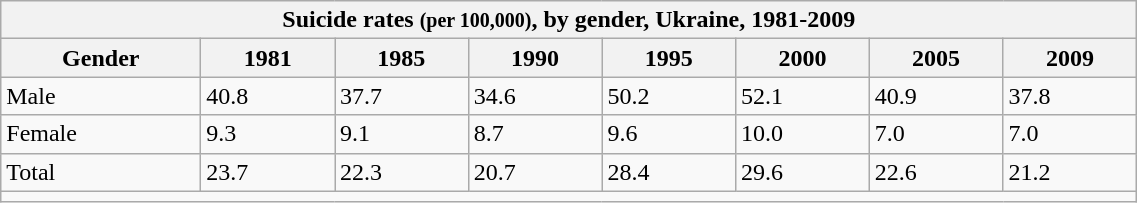<table class="wikitable" style="width: 60%;">
<tr>
<th colspan="8">Suicide rates <small>(per 100,000)</small>, by gender, Ukraine, 1981-2009</th>
</tr>
<tr>
<th>Gender</th>
<th>1981</th>
<th>1985</th>
<th>1990</th>
<th>1995</th>
<th>2000</th>
<th>2005</th>
<th>2009</th>
</tr>
<tr>
<td>Male</td>
<td>40.8</td>
<td>37.7</td>
<td>34.6</td>
<td>50.2</td>
<td>52.1</td>
<td>40.9</td>
<td>37.8</td>
</tr>
<tr>
<td>Female</td>
<td>9.3</td>
<td>9.1</td>
<td>8.7</td>
<td>9.6</td>
<td>10.0</td>
<td>7.0</td>
<td>7.0</td>
</tr>
<tr>
<td>Total</td>
<td>23.7</td>
<td>22.3</td>
<td>20.7</td>
<td>28.4</td>
<td>29.6</td>
<td>22.6</td>
<td>21.2</td>
</tr>
<tr>
<td colspan="8"></td>
</tr>
</table>
